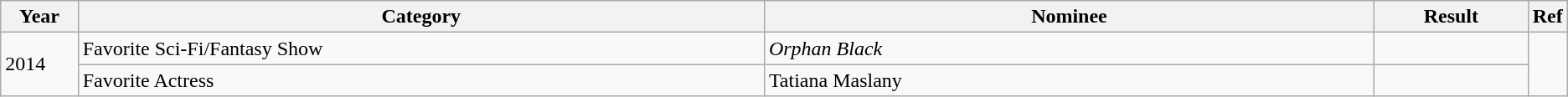<table class="wikitable">
<tr>
<th width=5%>Year</th>
<th width=45%>Category</th>
<th width=40%>Nominee</th>
<th width=10%>Result</th>
<th width=3%>Ref</th>
</tr>
<tr>
<td rowspan=2>2014</td>
<td>Favorite Sci-Fi/Fantasy Show</td>
<td><em>Orphan Black</em></td>
<td></td>
<td rowspan=2></td>
</tr>
<tr>
<td>Favorite Actress</td>
<td>Tatiana Maslany</td>
<td></td>
</tr>
</table>
